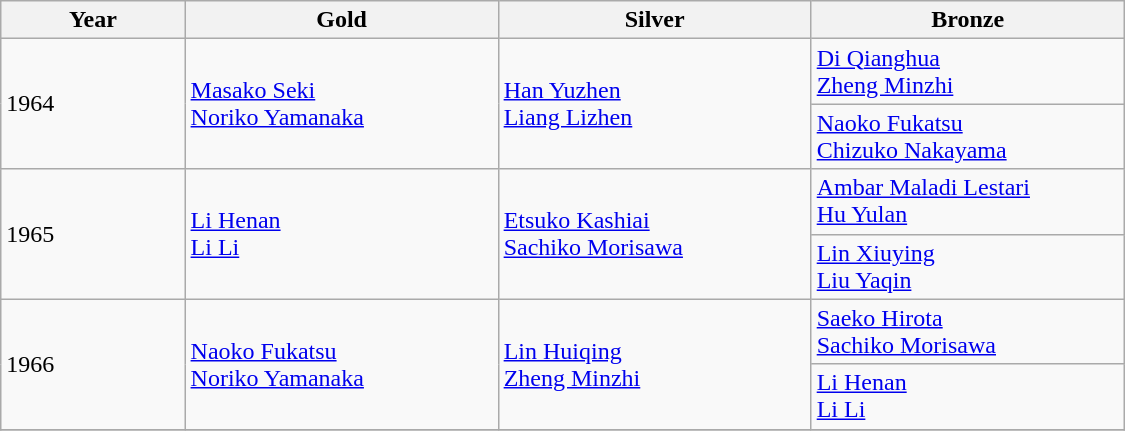<table class="wikitable" style="text-align: left; width: 750px;">
<tr>
<th width="100">Year</th>
<th width="175">Gold</th>
<th width="175">Silver</th>
<th width="175">Bronze</th>
</tr>
<tr>
<td rowspan=2>1964</td>
<td rowspan=2> <a href='#'>Masako Seki</a><br> <a href='#'>Noriko Yamanaka</a></td>
<td rowspan=2> <a href='#'>Han Yuzhen</a><br> <a href='#'>Liang Lizhen</a></td>
<td> <a href='#'>Di Qianghua</a><br> <a href='#'>Zheng Minzhi</a></td>
</tr>
<tr>
<td> <a href='#'>Naoko Fukatsu</a><br> <a href='#'>Chizuko Nakayama</a></td>
</tr>
<tr>
<td rowspan=2>1965</td>
<td rowspan=2> <a href='#'>Li Henan</a><br> <a href='#'>Li Li</a></td>
<td rowspan=2> <a href='#'>Etsuko Kashiai</a><br> <a href='#'>Sachiko Morisawa</a></td>
<td> <a href='#'>Ambar Maladi Lestari</a><br> <a href='#'>Hu Yulan</a></td>
</tr>
<tr>
<td> <a href='#'>Lin Xiuying</a><br> <a href='#'>Liu Yaqin</a></td>
</tr>
<tr>
<td rowspan=2>1966</td>
<td rowspan=2> <a href='#'>Naoko Fukatsu</a><br> <a href='#'>Noriko Yamanaka</a></td>
<td rowspan=2> <a href='#'>Lin Huiqing</a><br> <a href='#'>Zheng Minzhi</a></td>
<td> <a href='#'>Saeko Hirota</a><br> <a href='#'>Sachiko Morisawa</a></td>
</tr>
<tr>
<td> <a href='#'>Li Henan</a><br> <a href='#'>Li Li</a></td>
</tr>
<tr>
</tr>
</table>
